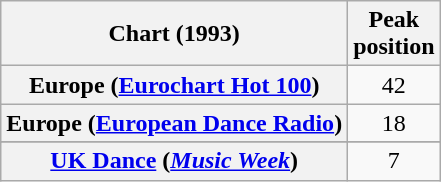<table class="wikitable sortable plainrowheaders" style="text-align:center">
<tr>
<th scope="col">Chart (1993)</th>
<th scope="col">Peak<br>position</th>
</tr>
<tr>
<th scope="row">Europe (<a href='#'>Eurochart Hot 100</a>)</th>
<td>42</td>
</tr>
<tr>
<th scope="row">Europe (<a href='#'>European Dance Radio</a>)</th>
<td>18</td>
</tr>
<tr>
</tr>
<tr>
</tr>
<tr>
</tr>
<tr>
</tr>
<tr>
</tr>
<tr>
<th scope="row"><a href='#'>UK Dance</a> (<em><a href='#'>Music Week</a></em>)</th>
<td>7</td>
</tr>
</table>
